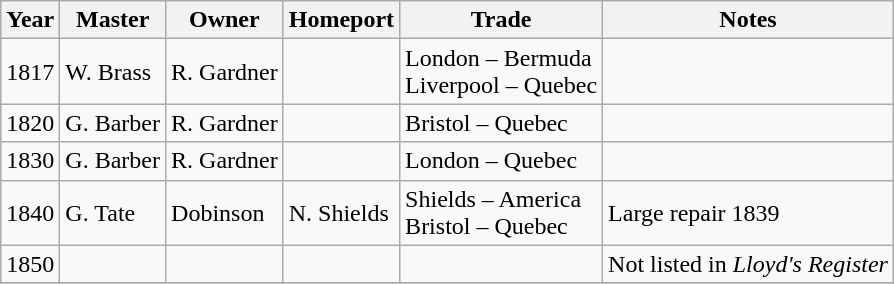<table class="sortable wikitable">
<tr>
<th>Year</th>
<th>Master</th>
<th>Owner</th>
<th>Homeport</th>
<th>Trade</th>
<th>Notes</th>
</tr>
<tr>
<td>1817</td>
<td>W. Brass</td>
<td>R. Gardner</td>
<td></td>
<td>London – Bermuda<br>Liverpool – Quebec</td>
<td></td>
</tr>
<tr>
<td>1820</td>
<td>G. Barber</td>
<td>R. Gardner</td>
<td></td>
<td>Bristol – Quebec</td>
<td></td>
</tr>
<tr>
<td>1830</td>
<td>G. Barber</td>
<td>R. Gardner</td>
<td></td>
<td>London – Quebec</td>
<td></td>
</tr>
<tr>
<td>1840</td>
<td>G. Tate</td>
<td>Dobinson</td>
<td>N. Shields</td>
<td>Shields – America<br>Bristol – Quebec</td>
<td>Large repair 1839</td>
</tr>
<tr>
<td>1850</td>
<td></td>
<td></td>
<td></td>
<td></td>
<td>Not listed in <em>Lloyd's Register</em></td>
</tr>
<tr>
</tr>
</table>
